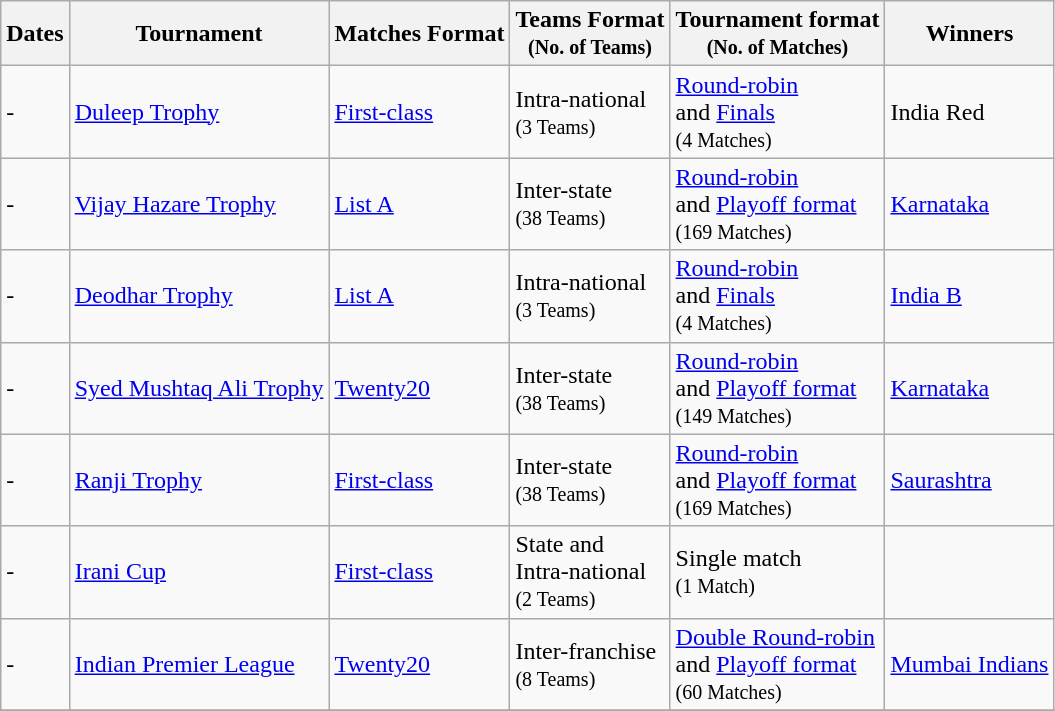<table class="wikitable sortable" style="text-align:center; white-space:nowrap;" style="width: 70%;">
<tr>
<th>Dates</th>
<th>Tournament</th>
<th>Matches Format</th>
<th>Teams Format <br><small>(No. of  Teams)</small></th>
<th>Tournament format <br><small>(No. of  Matches)</small></th>
<th>Winners</th>
</tr>
<tr>
<td style="text-align:left">-<br></td>
<td style="text-align:left"><a href='#'>Duleep Trophy</a></td>
<td style="text-align:left"><a href='#'>First-class</a></td>
<td style="text-align:left">Intra-national<br><small>(3 Teams)</small></td>
<td style="text-align:left"><a href='#'>Round-robin</a><br> and <a href='#'>Finals</a><br><small>(4 Matches)</small></td>
<td style="text-align:left">India Red</td>
</tr>
<tr>
<td style="text-align:left">-<br></td>
<td style="text-align:left"><a href='#'>Vijay Hazare Trophy</a></td>
<td style="text-align:left"><a href='#'>List A</a></td>
<td style="text-align:left">Inter-state<br><small>(38 Teams)</small></td>
<td style="text-align:left"><a href='#'>Round-robin</a><br> and <a href='#'>Playoff format</a><br><small>(169 Matches)</small></td>
<td style="text-align:left"><a href='#'>Karnataka</a></td>
</tr>
<tr>
<td style="text-align:left">-<br></td>
<td style="text-align:left"><a href='#'>Deodhar Trophy</a></td>
<td style="text-align:left"><a href='#'>List A</a></td>
<td style="text-align:left">Intra-national<br><small>(3 Teams)</small></td>
<td style="text-align:left"><a href='#'>Round-robin</a><br> and <a href='#'>Finals</a><br><small>(4 Matches)</small></td>
<td style="text-align:left"><a href='#'>India B</a></td>
</tr>
<tr>
<td style="text-align:left">-<br></td>
<td style="text-align:left"><a href='#'>Syed Mushtaq Ali Trophy</a></td>
<td style="text-align:left"><a href='#'>Twenty20</a></td>
<td style="text-align:left">Inter-state<br><small>(38 Teams)</small></td>
<td style="text-align:left"><a href='#'>Round-robin</a><br> and <a href='#'>Playoff format</a><br><small>(149 Matches)</small></td>
<td style="text-align:left"><a href='#'>Karnataka</a></td>
</tr>
<tr>
<td style="text-align:left">-<br></td>
<td style="text-align:left"><a href='#'>Ranji Trophy</a></td>
<td style="text-align:left"><a href='#'>First-class</a></td>
<td style="text-align:left">Inter-state<br><small>(38 Teams)</small></td>
<td style="text-align:left"><a href='#'>Round-robin</a><br> and <a href='#'>Playoff format</a><br><small>(169 Matches)</small></td>
<td style="text-align:left"><a href='#'>Saurashtra</a></td>
</tr>
<tr>
<td style="text-align:left">-<br></td>
<td style="text-align:left"><a href='#'>Irani Cup</a></td>
<td style="text-align:left"><a href='#'>First-class</a></td>
<td style="text-align:left">State and<br> Intra-national<br><small>(2 Teams)</small></td>
<td style="text-align:left">Single match<br><small>(1 Match)</small></td>
<td style="text-align:left"></td>
</tr>
<tr>
<td style="text-align:left">-<br></td>
<td style="text-align:left"><a href='#'>Indian Premier League</a></td>
<td style="text-align:left"><a href='#'>Twenty20</a></td>
<td style="text-align:left">Inter-franchise<br><small>(8 Teams)</small></td>
<td style="text-align:left"><a href='#'>Double Round-robin</a><br> and <a href='#'>Playoff format</a><br><small>(60 Matches)</small></td>
<td style="text-align:left"><a href='#'>Mumbai Indians</a></td>
</tr>
<tr>
</tr>
</table>
